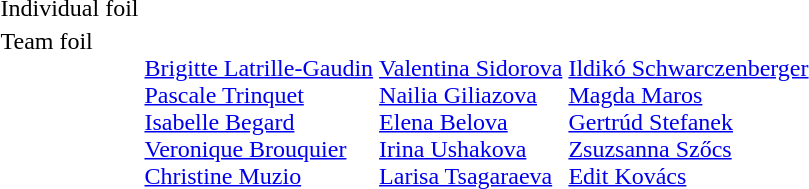<table>
<tr>
<td>Individual foil<br></td>
<td></td>
<td></td>
<td></td>
</tr>
<tr valign="top">
<td>Team foil<br></td>
<td><br><a href='#'>Brigitte Latrille-Gaudin</a><br><a href='#'>Pascale Trinquet</a><br><a href='#'>Isabelle Begard</a><br><a href='#'>Veronique Brouquier</a><br><a href='#'>Christine Muzio</a></td>
<td><br><a href='#'>Valentina Sidorova</a><br><a href='#'>Nailia Giliazova</a><br><a href='#'>Elena Belova</a><br><a href='#'>Irina Ushakova</a><br><a href='#'>Larisa Tsagaraeva</a></td>
<td><br><a href='#'>Ildikó Schwarczenberger</a><br><a href='#'>Magda Maros</a><br><a href='#'>Gertrúd Stefanek</a><br><a href='#'>Zsuzsanna Szőcs</a><br><a href='#'>Edit Kovács</a></td>
</tr>
</table>
